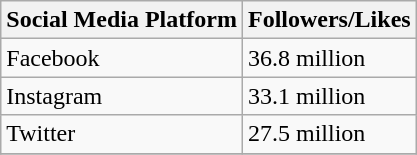<table class="wikitable">
<tr>
<th>Social Media Platform</th>
<th>Followers/Likes</th>
</tr>
<tr>
<td>Facebook</td>
<td>36.8 million</td>
</tr>
<tr>
<td>Instagram</td>
<td>33.1 million</td>
</tr>
<tr>
<td>Twitter</td>
<td>27.5 million</td>
</tr>
<tr>
</tr>
</table>
